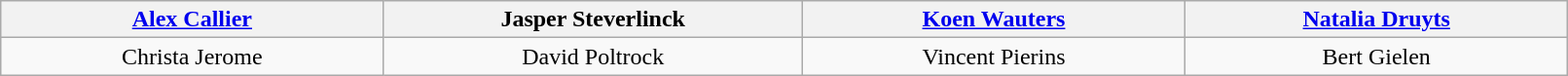<table class="wikitable" style="width:85%;">
<tr>
<th ! style="text-align:center; width:70px;"><a href='#'>Alex Callier</a></th>
<th ! style="text-align:center; width:70px;">Jasper Steverlinck</th>
<th ! style="text-align:center; width:70px;"><a href='#'>Koen Wauters</a></th>
<th ! style="text-align:center; width:70px;"><a href='#'>Natalia Druyts</a></th>
</tr>
<tr style="text-align:center;">
<td>Christa Jerome</td>
<td>David Poltrock</td>
<td>Vincent Pierins</td>
<td>Bert Gielen</td>
</tr>
</table>
